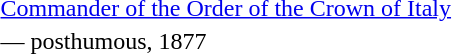<table>
<tr>
<td rowspan=2 style="width:60px; vertical-align:top;"></td>
<td><a href='#'>Commander of the Order of the Crown of Italy</a></td>
</tr>
<tr>
<td>— posthumous, 1877</td>
</tr>
</table>
